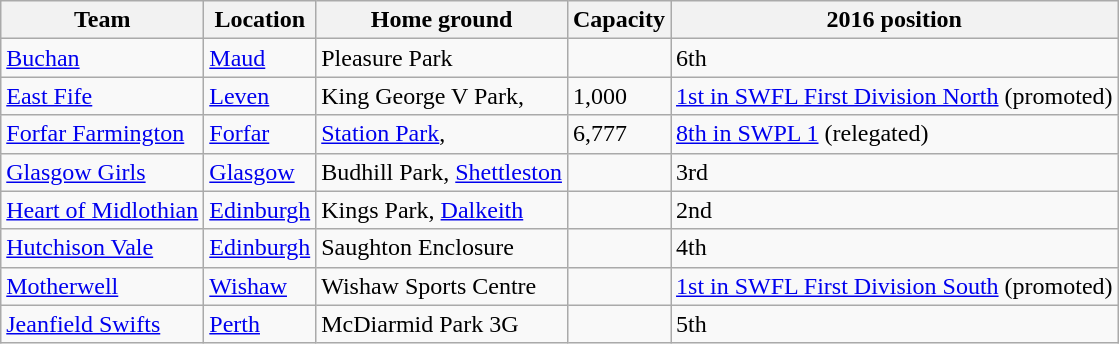<table class="wikitable sortable">
<tr>
<th>Team</th>
<th>Location</th>
<th>Home ground</th>
<th>Capacity</th>
<th data-sort-type="number">2016 position</th>
</tr>
<tr>
<td><a href='#'>Buchan</a></td>
<td><a href='#'>Maud</a></td>
<td>Pleasure Park</td>
<td></td>
<td>6th</td>
</tr>
<tr>
<td><a href='#'>East Fife</a></td>
<td><a href='#'>Leven</a></td>
<td>King George V Park,</td>
<td>1,000</td>
<td><a href='#'>1st in SWFL First Division North</a> (promoted)</td>
</tr>
<tr>
<td><a href='#'>Forfar Farmington</a></td>
<td><a href='#'>Forfar</a></td>
<td><a href='#'>Station Park</a>,</td>
<td>6,777</td>
<td><a href='#'>8th in SWPL 1</a> (relegated)</td>
</tr>
<tr>
<td><a href='#'>Glasgow Girls</a></td>
<td><a href='#'>Glasgow</a></td>
<td>Budhill Park, <a href='#'>Shettleston</a></td>
<td></td>
<td>3rd</td>
</tr>
<tr>
<td><a href='#'>Heart of Midlothian</a></td>
<td><a href='#'>Edinburgh</a></td>
<td>Kings Park, <a href='#'>Dalkeith</a></td>
<td></td>
<td>2nd</td>
</tr>
<tr>
<td><a href='#'>Hutchison Vale</a></td>
<td><a href='#'>Edinburgh</a></td>
<td>Saughton Enclosure</td>
<td></td>
<td>4th</td>
</tr>
<tr>
<td><a href='#'>Motherwell</a></td>
<td><a href='#'>Wishaw</a></td>
<td>Wishaw Sports Centre</td>
<td></td>
<td><a href='#'>1st in SWFL First Division South</a> (promoted)</td>
</tr>
<tr>
<td><a href='#'>Jeanfield Swifts</a></td>
<td><a href='#'>Perth</a></td>
<td>McDiarmid Park 3G</td>
<td></td>
<td>5th</td>
</tr>
</table>
